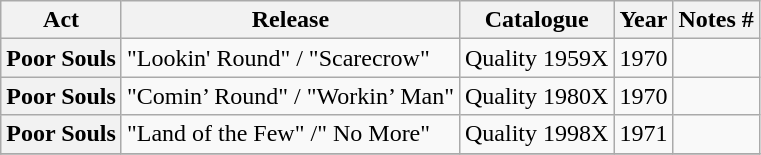<table class="wikitable plainrowheaders sortable">
<tr>
<th scope="col" class="unsortable">Act</th>
<th scope="col">Release</th>
<th scope="col">Catalogue</th>
<th scope="col">Year</th>
<th scope="col" class="unsortable">Notes #</th>
</tr>
<tr>
<th scope="row">Poor Souls</th>
<td>"Lookin' Round" / "Scarecrow"</td>
<td>Quality 1959X</td>
<td>1970</td>
<td></td>
</tr>
<tr>
<th scope="row">Poor Souls</th>
<td>"Comin’ Round" / "Workin’ Man"</td>
<td>Quality 1980X</td>
<td>1970</td>
<td></td>
</tr>
<tr>
<th scope="row">Poor Souls</th>
<td>"Land of the Few" /" No More"</td>
<td>Quality 1998X</td>
<td>1971</td>
<td></td>
</tr>
<tr>
</tr>
</table>
